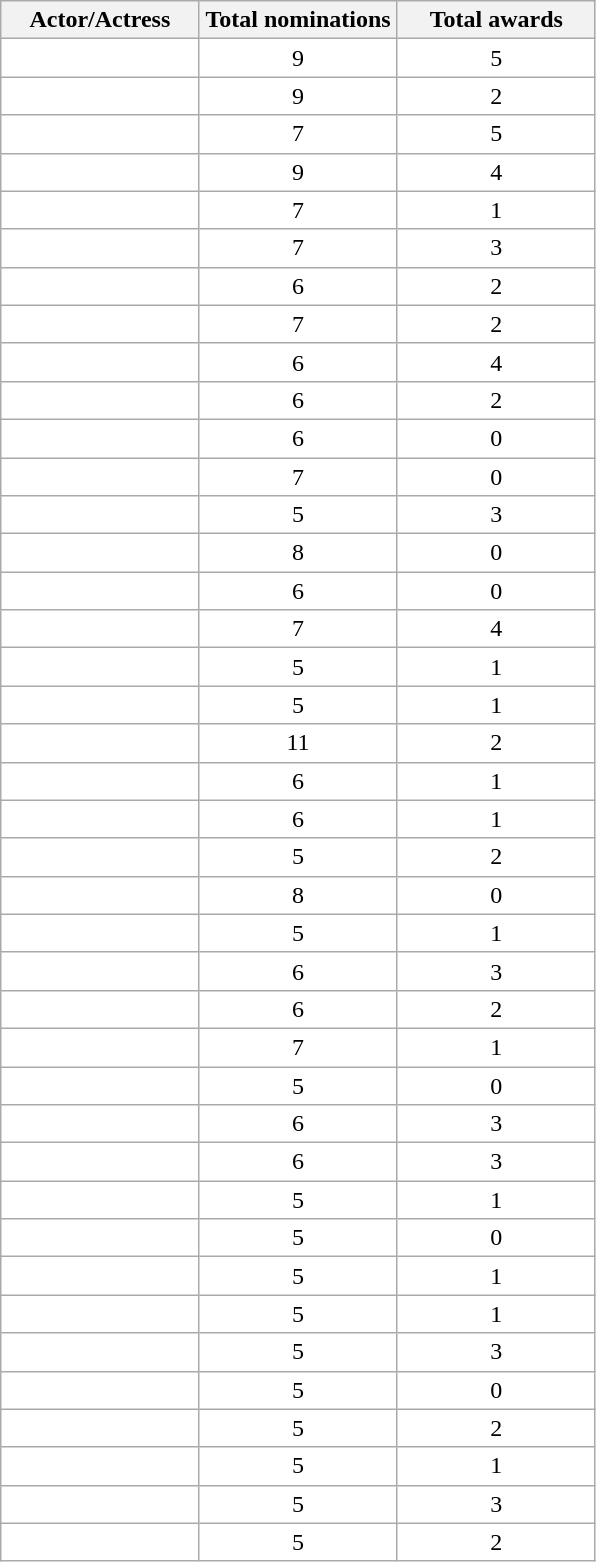<table class="wikitable sortable" style="background:#fff;">
<tr>
<th style="width:33%;">Actor/Actress</th>
<th style="width:33%;">Total nominations</th>
<th style="width:33%;">Total awards</th>
</tr>
<tr>
<td></td>
<td style="text-align:center;">9</td>
<td style="text-align:center;">5</td>
</tr>
<tr>
<td></td>
<td style="text-align:center;">9</td>
<td style="text-align:center;">2</td>
</tr>
<tr>
<td></td>
<td style="text-align:center;">7</td>
<td style="text-align:center;">5</td>
</tr>
<tr>
<td></td>
<td style="text-align:center;">9</td>
<td style="text-align:center;">4</td>
</tr>
<tr>
<td></td>
<td style="text-align:center;">7</td>
<td style="text-align:center;">1</td>
</tr>
<tr>
<td></td>
<td style="text-align:center;">7</td>
<td style="text-align:center;">3</td>
</tr>
<tr>
<td></td>
<td style="text-align:center;">6</td>
<td style="text-align:center;">2</td>
</tr>
<tr>
<td></td>
<td style="text-align:center;">7</td>
<td style="text-align:center;">2</td>
</tr>
<tr>
<td></td>
<td style="text-align:center;">6</td>
<td style="text-align:center;">4</td>
</tr>
<tr>
<td></td>
<td style="text-align:center;">6</td>
<td style="text-align:center;">2</td>
</tr>
<tr>
<td></td>
<td style="text-align:center;">6</td>
<td style="text-align:center;">0</td>
</tr>
<tr>
<td></td>
<td style="text-align:center;">7</td>
<td style="text-align:center;">0</td>
</tr>
<tr>
<td></td>
<td style="text-align:center;">5</td>
<td style="text-align:center;">3</td>
</tr>
<tr>
<td></td>
<td style="text-align:center;">8</td>
<td style="text-align:center;">0</td>
</tr>
<tr>
<td></td>
<td style="text-align:center;">6</td>
<td style="text-align:center;">0</td>
</tr>
<tr>
<td></td>
<td style="text-align:center;">7</td>
<td style="text-align:center;">4</td>
</tr>
<tr>
<td></td>
<td style="text-align:center;">5</td>
<td style="text-align:center;">1</td>
</tr>
<tr>
<td></td>
<td style="text-align:center;">5</td>
<td style="text-align:center;">1</td>
</tr>
<tr>
<td></td>
<td style="text-align:center;">11</td>
<td style="text-align:center;">2</td>
</tr>
<tr>
<td></td>
<td style="text-align:center;">6</td>
<td style="text-align:center;">1</td>
</tr>
<tr>
<td></td>
<td style="text-align:center;">6</td>
<td style="text-align:center;">1</td>
</tr>
<tr>
<td></td>
<td style="text-align:center;">5</td>
<td style="text-align:center;">2</td>
</tr>
<tr>
<td></td>
<td style="text-align:center;">8</td>
<td style="text-align:center;">0</td>
</tr>
<tr>
<td></td>
<td style="text-align:center;">5</td>
<td style="text-align:center;">1</td>
</tr>
<tr>
<td></td>
<td style="text-align:center;">6</td>
<td style="text-align:center;">3</td>
</tr>
<tr>
<td></td>
<td style="text-align:center;">6</td>
<td style="text-align:center;">2</td>
</tr>
<tr>
<td></td>
<td style="text-align:center;">7</td>
<td style="text-align:center;">1</td>
</tr>
<tr>
<td></td>
<td style="text-align:center;">5</td>
<td style="text-align:center;">0</td>
</tr>
<tr>
<td></td>
<td style="text-align:center;">6</td>
<td style="text-align:center;">3</td>
</tr>
<tr>
<td></td>
<td style="text-align:center;">6</td>
<td style="text-align:center;">3</td>
</tr>
<tr>
<td></td>
<td style="text-align:center;">5</td>
<td style="text-align:center;">1</td>
</tr>
<tr>
<td></td>
<td style="text-align:center;">5</td>
<td style="text-align:center;">0</td>
</tr>
<tr>
<td></td>
<td style="text-align:center;">5</td>
<td style="text-align:center;">1</td>
</tr>
<tr>
<td></td>
<td style="text-align:center;">5</td>
<td style="text-align:center;">1</td>
</tr>
<tr>
<td></td>
<td style="text-align:center;">5</td>
<td style="text-align:center;">3</td>
</tr>
<tr>
<td></td>
<td style="text-align:center;">5</td>
<td style="text-align:center;">0</td>
</tr>
<tr>
<td></td>
<td style="text-align:center;">5</td>
<td style="text-align:center;">2</td>
</tr>
<tr>
<td></td>
<td style="text-align:center;">5</td>
<td style="text-align:center;">1</td>
</tr>
<tr>
<td></td>
<td style="text-align:center;">5</td>
<td style="text-align:center;">3</td>
</tr>
<tr>
<td></td>
<td style="text-align:center;">5</td>
<td style="text-align:center;">2</td>
</tr>
</table>
